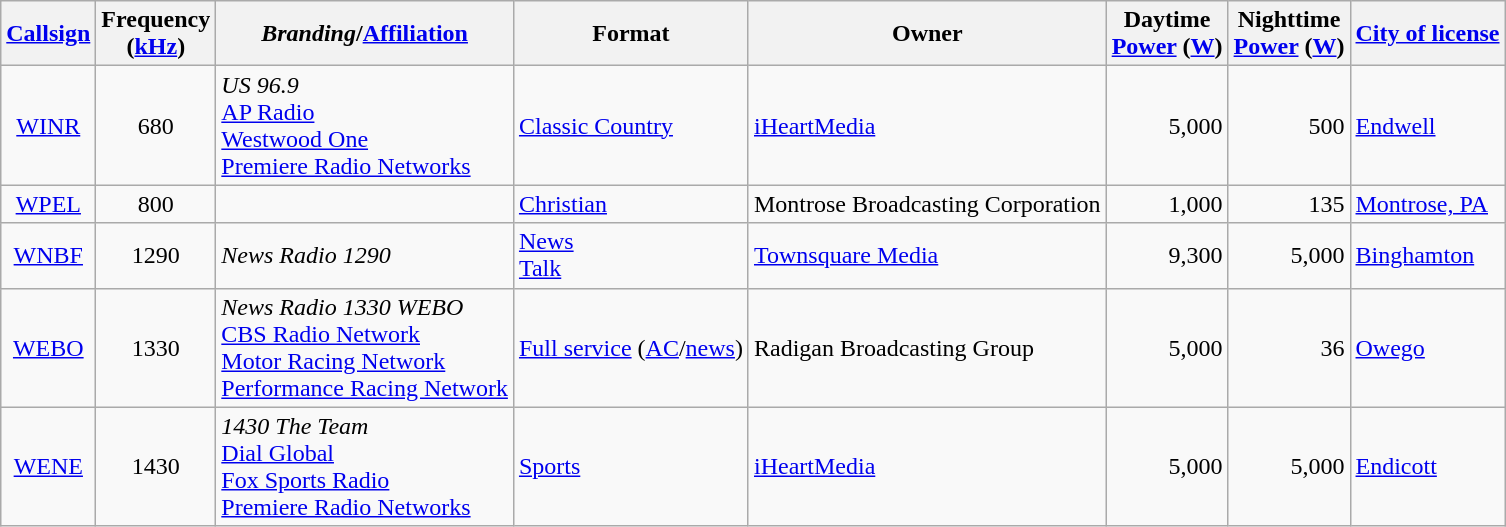<table class="wikitable sortable">
<tr>
<th><a href='#'>Callsign</a></th>
<th>Frequency<br>(<a href='#'>kHz</a>)</th>
<th><em>Branding</em>/<a href='#'>Affiliation</a></th>
<th>Format</th>
<th>Owner</th>
<th>Daytime<br><a href='#'>Power</a> (<a href='#'>W</a>)</th>
<th>Nighttime<br><a href='#'>Power</a> (<a href='#'>W</a>)</th>
<th><a href='#'>City of license</a></th>
</tr>
<tr>
<td style="text-align:center"><a href='#'>WINR</a></td>
<td style="text-align:center">680</td>
<td><em>US 96.9</em><br><a href='#'>AP Radio</a><br><a href='#'>Westwood One</a><br><a href='#'>Premiere Radio Networks</a></td>
<td><a href='#'>Classic Country</a></td>
<td><a href='#'>iHeartMedia</a></td>
<td style="text-align:right">5,000</td>
<td style="text-align:right">500</td>
<td><a href='#'>Endwell</a></td>
</tr>
<tr>
<td style="text-align:center"><a href='#'>WPEL</a></td>
<td style="text-align:center">800</td>
<td></td>
<td><a href='#'>Christian</a></td>
<td>Montrose Broadcasting Corporation</td>
<td style="text-align:right">1,000</td>
<td style="text-align:right">135</td>
<td><a href='#'>Montrose, PA</a></td>
</tr>
<tr>
<td style="text-align:center"><a href='#'>WNBF</a></td>
<td style="text-align:center">1290</td>
<td><em>News Radio 1290</em></td>
<td><a href='#'>News</a><br><a href='#'>Talk</a></td>
<td><a href='#'>Townsquare Media</a></td>
<td style="text-align:right">9,300</td>
<td style="text-align:right">5,000</td>
<td><a href='#'>Binghamton</a></td>
</tr>
<tr>
<td style="text-align:center"><a href='#'>WEBO</a></td>
<td style="text-align:center">1330</td>
<td><em>News Radio 1330 WEBO</em><br><a href='#'>CBS Radio Network</a><br><a href='#'>Motor Racing Network</a><br><a href='#'>Performance Racing Network</a></td>
<td><a href='#'>Full service</a> (<a href='#'>AC</a>/<a href='#'>news</a>)</td>
<td>Radigan Broadcasting Group</td>
<td style="text-align:right">5,000</td>
<td style="text-align:right">36</td>
<td><a href='#'>Owego</a></td>
</tr>
<tr>
<td style="text-align:center"><a href='#'>WENE</a></td>
<td style="text-align:center">1430</td>
<td><em>1430 The Team</em><br><a href='#'>Dial Global</a><br><a href='#'>Fox Sports Radio</a><br><a href='#'>Premiere Radio Networks</a></td>
<td><a href='#'>Sports</a></td>
<td><a href='#'>iHeartMedia</a></td>
<td style="text-align:right">5,000</td>
<td style="text-align:right">5,000</td>
<td><a href='#'>Endicott</a></td>
</tr>
</table>
